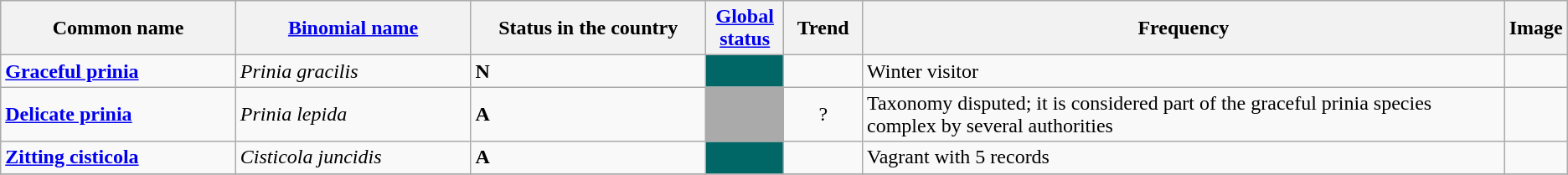<table class="wikitable sortable">
<tr>
<th width="15%">Common name</th>
<th width="15%"><a href='#'>Binomial name</a></th>
<th data-sort-type="number" width="15%">Status in the country</th>
<th width="5%"><a href='#'>Global status</a></th>
<th width="5%">Trend</th>
<th class="unsortable">Frequency</th>
<th class="unsortable">Image</th>
</tr>
<tr>
<td><strong><a href='#'>Graceful prinia</a></strong></td>
<td><em>Prinia gracilis</em></td>
<td><strong>N</strong></td>
<td align=center style="background: #006666"></td>
<td align=center></td>
<td>Winter visitor</td>
<td></td>
</tr>
<tr>
<td><strong><a href='#'>Delicate prinia</a></strong></td>
<td><em>Prinia lepida</em></td>
<td><strong>A</strong></td>
<td align=center style="background: #AAA"></td>
<td align=center>?</td>
<td>Taxonomy disputed; it is considered part of the graceful prinia species complex by several authorities</td>
<td></td>
</tr>
<tr>
<td><strong><a href='#'>Zitting cisticola</a></strong></td>
<td><em>Cisticola juncidis</em></td>
<td><strong>A</strong></td>
<td align=center style="background: #006666"></td>
<td align=center></td>
<td>Vagrant with 5 records</td>
<td></td>
</tr>
<tr>
</tr>
</table>
